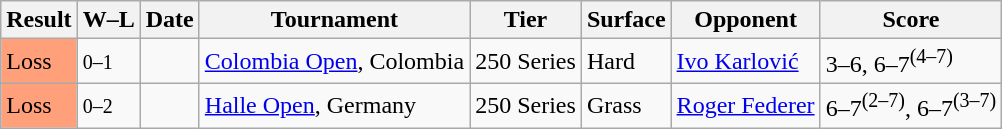<table class="sortable wikitable">
<tr>
<th>Result</th>
<th class="unsortable">W–L</th>
<th>Date</th>
<th>Tournament</th>
<th>Tier</th>
<th>Surface</th>
<th>Opponent</th>
<th class="unsortable">Score</th>
</tr>
<tr>
<td bgcolor=FFA07A>Loss</td>
<td><small>0–1</small></td>
<td><a href='#'></a></td>
<td><a href='#'>Colombia Open</a>, Colombia</td>
<td>250 Series</td>
<td>Hard</td>
<td> <a href='#'>Ivo Karlović</a></td>
<td>3–6, 6–7<sup>(4–7)</sup></td>
</tr>
<tr>
<td bgcolor=FFA07A>Loss</td>
<td><small>0–2</small></td>
<td><a href='#'></a></td>
<td><a href='#'>Halle Open</a>, Germany</td>
<td>250 Series</td>
<td>Grass</td>
<td> <a href='#'>Roger Federer</a></td>
<td>6–7<sup>(2–7)</sup>, 6–7<sup>(3–7)</sup></td>
</tr>
</table>
